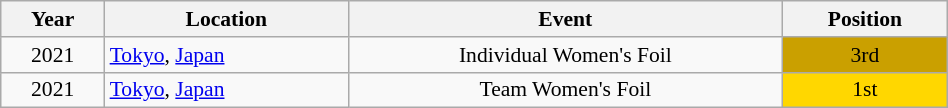<table class="wikitable" width="50%" style="font-size:90%; text-align:center;">
<tr>
<th>Year</th>
<th>Location</th>
<th>Event</th>
<th>Position</th>
</tr>
<tr>
<td>2021</td>
<td align="left"> <a href='#'>Tokyo</a>, <a href='#'>Japan</a></td>
<td>Individual Women's Foil</td>
<td bgcolor="caramel">3rd</td>
</tr>
<tr>
<td>2021</td>
<td align="left"> <a href='#'>Tokyo</a>, <a href='#'>Japan</a></td>
<td>Team Women's Foil</td>
<td bgcolor="gold">1st</td>
</tr>
</table>
